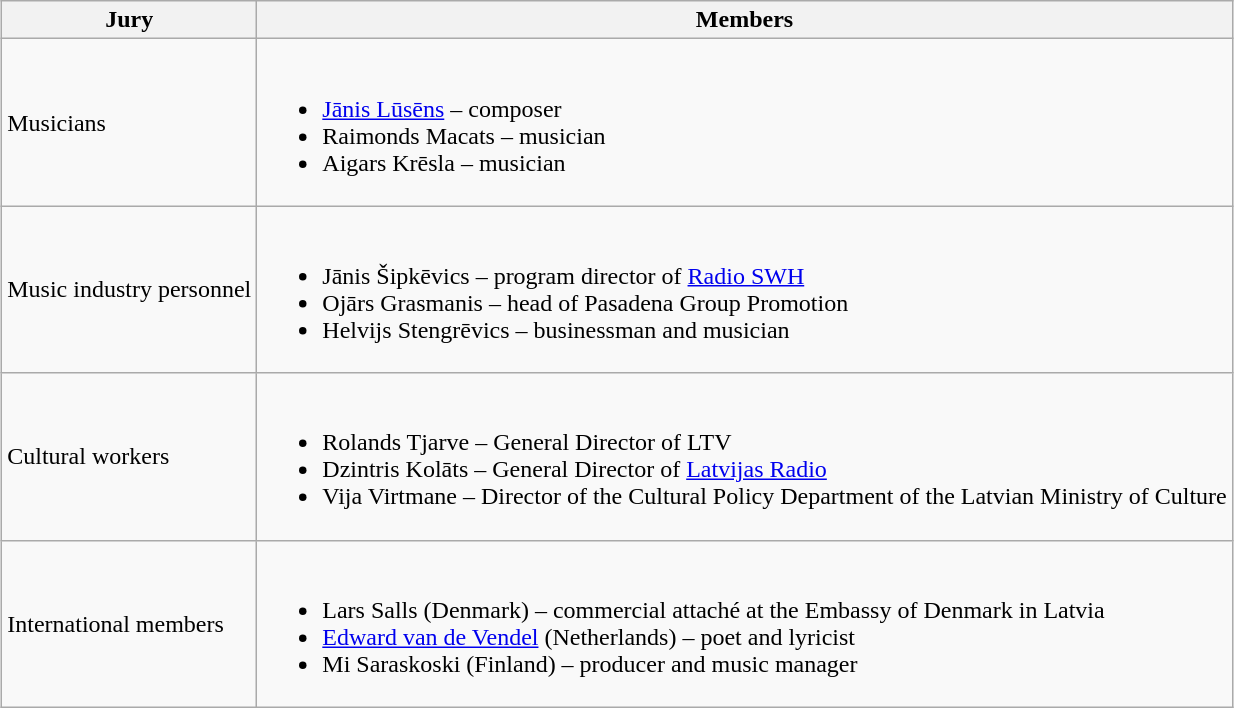<table class="wikitable plainrowheaders" style="margin: 1em auto 1em auto">
<tr>
<th>Jury</th>
<th>Members</th>
</tr>
<tr>
<td>Musicians</td>
<td><br><ul><li><a href='#'>Jānis Lūsēns</a> – composer</li><li>Raimonds Macats – musician</li><li>Aigars Krēsla – musician</li></ul></td>
</tr>
<tr>
<td>Music industry personnel</td>
<td><br><ul><li>Jānis Šipkēvics – program director of <a href='#'>Radio SWH</a></li><li>Ojārs Grasmanis – head of Pasadena Group Promotion</li><li>Helvijs Stengrēvics – businessman and musician</li></ul></td>
</tr>
<tr>
<td>Cultural workers</td>
<td><br><ul><li>Rolands Tjarve – General Director of LTV</li><li>Dzintris Kolāts – General Director of <a href='#'>Latvijas Radio</a></li><li>Vija Virtmane – Director of the Cultural Policy Department of the Latvian Ministry of Culture</li></ul></td>
</tr>
<tr>
<td>International members</td>
<td><br><ul><li>Lars Salls (Denmark) – commercial attaché at the Embassy of Denmark in Latvia</li><li><a href='#'>Edward van de Vendel</a> (Netherlands) – poet and lyricist</li><li>Mi Saraskoski (Finland) – producer and music manager</li></ul></td>
</tr>
</table>
